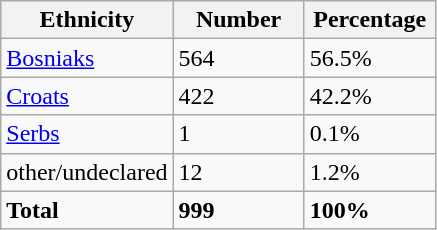<table class="wikitable">
<tr>
<th width="100px">Ethnicity</th>
<th width="80px">Number</th>
<th width="80px">Percentage</th>
</tr>
<tr>
<td><a href='#'>Bosniaks</a></td>
<td>564</td>
<td>56.5%</td>
</tr>
<tr>
<td><a href='#'>Croats</a></td>
<td>422</td>
<td>42.2%</td>
</tr>
<tr>
<td><a href='#'>Serbs</a></td>
<td>1</td>
<td>0.1%</td>
</tr>
<tr>
<td>other/undeclared</td>
<td>12</td>
<td>1.2%</td>
</tr>
<tr>
<td><strong>Total</strong></td>
<td><strong>999</strong></td>
<td><strong>100%</strong></td>
</tr>
</table>
